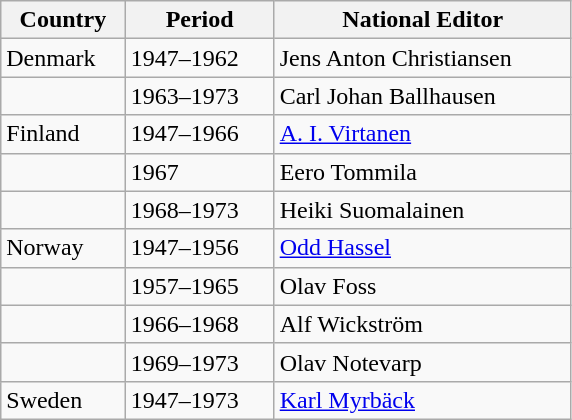<table class="wikitable">
<tr>
<th>Country</th>
<th>Period</th>
<th>National Editor</th>
</tr>
<tr>
<td>Denmark    </td>
<td>1947–1962     </td>
<td>Jens Anton Christiansen         </td>
</tr>
<tr>
<td></td>
<td>1963–1973</td>
<td>Carl Johan Ballhausen</td>
</tr>
<tr>
<td>Finland</td>
<td>1947–1966</td>
<td><a href='#'>A. I. Virtanen</a></td>
</tr>
<tr>
<td></td>
<td>1967</td>
<td>Eero Tommila</td>
</tr>
<tr>
<td></td>
<td>1968–1973</td>
<td>Heiki Suomalainen</td>
</tr>
<tr>
<td>Norway</td>
<td>1947–1956</td>
<td><a href='#'>Odd Hassel</a></td>
</tr>
<tr>
<td></td>
<td>1957–1965</td>
<td>Olav Foss</td>
</tr>
<tr>
<td></td>
<td>1966–1968</td>
<td>Alf Wickström</td>
</tr>
<tr>
<td></td>
<td>1969–1973</td>
<td>Olav Notevarp</td>
</tr>
<tr>
<td>Sweden</td>
<td>1947–1973</td>
<td><a href='#'>Karl Myrbäck</a></td>
</tr>
</table>
